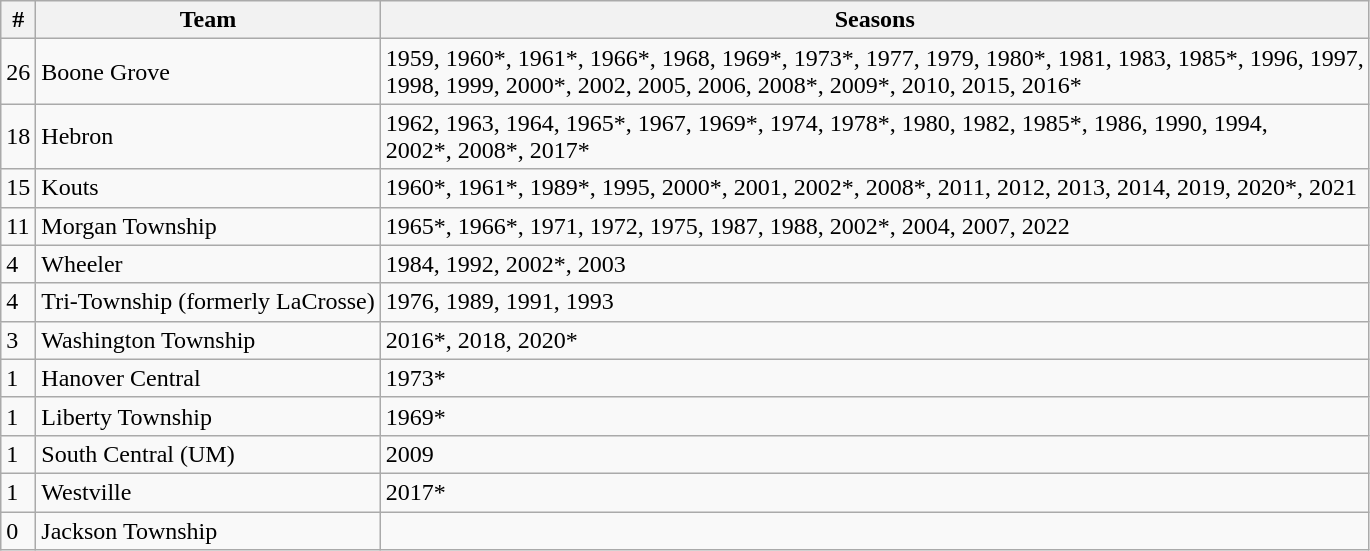<table class="wikitable" style=>
<tr>
<th>#</th>
<th>Team</th>
<th>Seasons</th>
</tr>
<tr>
<td>26</td>
<td>Boone Grove</td>
<td>1959, 1960*, 1961*, 1966*, 1968, 1969*, 1973*, 1977, 1979, 1980*, 1981, 1983, 1985*, 1996, 1997,<br>1998, 1999, 2000*, 2002, 2005, 2006, 2008*, 2009*, 2010, 2015, 2016*</td>
</tr>
<tr>
<td>18</td>
<td>Hebron</td>
<td>1962, 1963, 1964, 1965*, 1967, 1969*, 1974, 1978*, 1980, 1982, 1985*, 1986, 1990, 1994,<br>2002*, 2008*, 2017*</td>
</tr>
<tr>
<td>15</td>
<td>Kouts</td>
<td>1960*, 1961*, 1989*, 1995, 2000*, 2001, 2002*, 2008*, 2011, 2012, 2013, 2014, 2019, 2020*, 2021</td>
</tr>
<tr>
<td>11</td>
<td>Morgan Township</td>
<td>1965*, 1966*, 1971, 1972, 1975, 1987, 1988, 2002*, 2004, 2007, 2022</td>
</tr>
<tr>
<td>4</td>
<td>Wheeler</td>
<td>1984, 1992, 2002*, 2003</td>
</tr>
<tr>
<td>4</td>
<td>Tri-Township (formerly LaCrosse)</td>
<td>1976, 1989, 1991, 1993</td>
</tr>
<tr>
<td>3</td>
<td>Washington Township</td>
<td>2016*, 2018, 2020*</td>
</tr>
<tr>
<td>1</td>
<td>Hanover Central</td>
<td>1973*</td>
</tr>
<tr>
<td>1</td>
<td>Liberty Township</td>
<td>1969*</td>
</tr>
<tr>
<td>1</td>
<td>South Central (UM)</td>
<td>2009</td>
</tr>
<tr>
<td>1</td>
<td>Westville</td>
<td>2017*</td>
</tr>
<tr>
<td>0</td>
<td>Jackson Township</td>
<td></td>
</tr>
</table>
